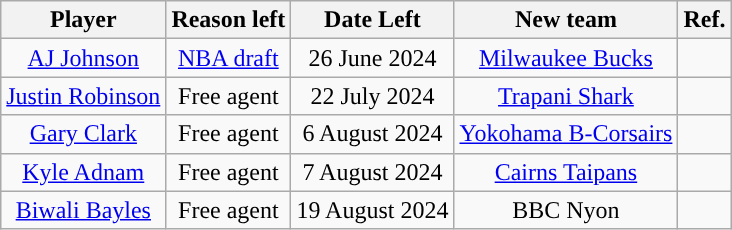<table class="wikitable sortable sortable" style="text-align: center">
<tr>
<th>Player</th>
<th>Reason left</th>
<th>Date Left</th>
<th>New team</th>
<th>Ref.</th>
</tr>
<tr>
<td><a href='#'>AJ Johnson</a></td>
<td><a href='#'>NBA draft</a></td>
<td>26 June 2024</td>
<td><a href='#'>Milwaukee Bucks</a></td>
<td></td>
</tr>
<tr>
<td><a href='#'>Justin Robinson</a></td>
<td>Free agent</td>
<td>22 July 2024</td>
<td><a href='#'>Trapani Shark</a></td>
<td></td>
</tr>
<tr>
<td><a href='#'>Gary Clark</a></td>
<td>Free agent</td>
<td>6 August 2024</td>
<td><a href='#'>Yokohama B-Corsairs</a></td>
<td></td>
</tr>
<tr>
<td><a href='#'>Kyle Adnam</a></td>
<td>Free agent</td>
<td>7 August 2024</td>
<td><a href='#'>Cairns Taipans</a></td>
<td></td>
</tr>
<tr>
<td><a href='#'>Biwali Bayles</a></td>
<td>Free agent</td>
<td>19 August 2024</td>
<td>BBC Nyon</td>
<td></td>
</tr>
</table>
